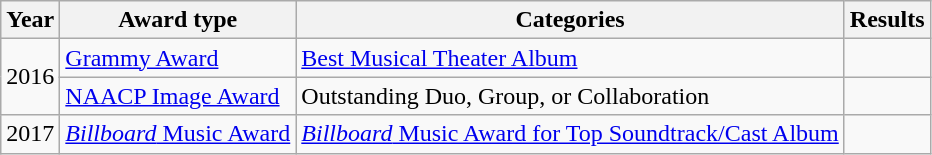<table class="wikitable">
<tr>
<th>Year</th>
<th>Award type</th>
<th>Categories</th>
<th>Results</th>
</tr>
<tr>
<td rowspan=2>2016</td>
<td><a href='#'>Grammy Award</a></td>
<td><a href='#'>Best Musical Theater Album</a></td>
<td></td>
</tr>
<tr>
<td><a href='#'>NAACP Image Award</a></td>
<td>Outstanding Duo, Group, or Collaboration</td>
<td></td>
</tr>
<tr>
<td rowspan=1>2017</td>
<td><a href='#'><em>Billboard</em> Music Award</a></td>
<td><a href='#'><em>Billboard</em> Music Award for Top Soundtrack/Cast Album</a></td>
<td></td>
</tr>
</table>
